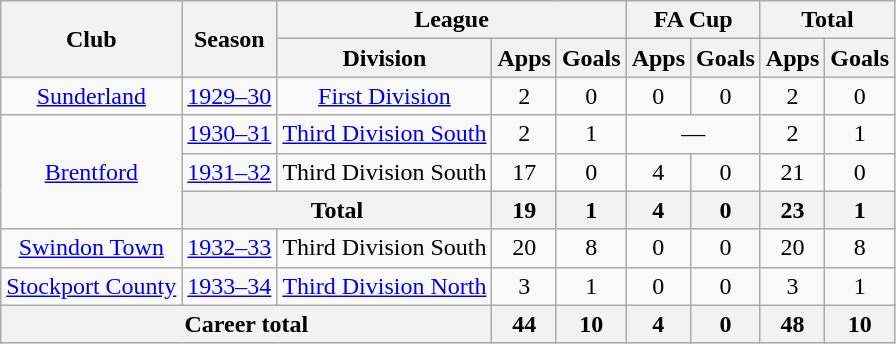<table class="wikitable" style="text-align: center;">
<tr>
<th rowspan="2">Club</th>
<th rowspan="2">Season</th>
<th colspan="3">League</th>
<th colspan="2">FA Cup</th>
<th colspan="2">Total</th>
</tr>
<tr>
<th>Division</th>
<th>Apps</th>
<th>Goals</th>
<th>Apps</th>
<th>Goals</th>
<th>Apps</th>
<th>Goals</th>
</tr>
<tr>
<td><a href='#'>Sunderland</a></td>
<td><a href='#'>1929–30</a></td>
<td><a href='#'>First Division</a></td>
<td>2</td>
<td>0</td>
<td>0</td>
<td>0</td>
<td>2</td>
<td>0</td>
</tr>
<tr>
<td rowspan="3"><a href='#'>Brentford</a></td>
<td><a href='#'>1930–31</a></td>
<td><a href='#'>Third Division South</a></td>
<td>2</td>
<td>1</td>
<td colspan="2">—</td>
<td>2</td>
<td>1</td>
</tr>
<tr>
<td><a href='#'>1931–32</a></td>
<td>Third Division South</td>
<td>17</td>
<td>0</td>
<td>4</td>
<td>0</td>
<td>21</td>
<td>0</td>
</tr>
<tr>
<th colspan="2">Total</th>
<th>19</th>
<th>1</th>
<th>4</th>
<th>0</th>
<th>23</th>
<th>1</th>
</tr>
<tr>
<td><a href='#'>Swindon Town</a></td>
<td><a href='#'>1932–33</a></td>
<td>Third Division South</td>
<td>20</td>
<td>8</td>
<td>0</td>
<td>0</td>
<td>20</td>
<td>8</td>
</tr>
<tr>
<td><a href='#'>Stockport County</a></td>
<td><a href='#'>1933–34</a></td>
<td><a href='#'>Third Division North</a></td>
<td>3</td>
<td>1</td>
<td>0</td>
<td>0</td>
<td>3</td>
<td>1</td>
</tr>
<tr>
<th colspan="3">Career total</th>
<th>44</th>
<th>10</th>
<th>4</th>
<th>0</th>
<th>48</th>
<th>10</th>
</tr>
</table>
